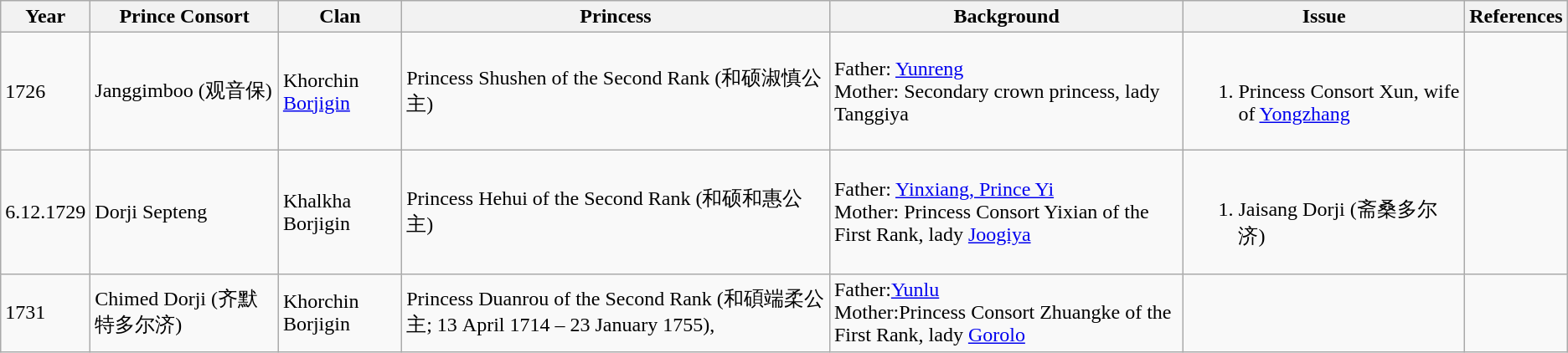<table class="wikitable">
<tr>
<th>Year</th>
<th>Prince Consort</th>
<th>Clan</th>
<th>Princess</th>
<th>Background</th>
<th>Issue</th>
<th>References</th>
</tr>
<tr>
<td>1726</td>
<td>Janggimboo (观音保)</td>
<td>Khorchin <a href='#'>Borjigin</a></td>
<td>Princess Shushen of the Second Rank (和硕淑慎公主)</td>
<td>Father: <a href='#'>Yunreng</a><br>Mother: Secondary crown princess, lady Tanggiya</td>
<td><br><ol><li>Princess Consort Xun, wife of <a href='#'>Yongzhang</a></li></ol></td>
<td></td>
</tr>
<tr>
<td>6.12.1729</td>
<td>Dorji Septeng</td>
<td>Khalkha Borjigin</td>
<td>Princess Hehui of the Second Rank (和硕和惠公主)</td>
<td>Father: <a href='#'>Yinxiang, Prince Yi</a><br>Mother: Princess Consort Yixian of the First Rank, lady <a href='#'>Joogiya</a></td>
<td><br><ol><li>Jaisang Dorji (斋桑多尔济)</li></ol></td>
<td></td>
</tr>
<tr>
<td>1731</td>
<td>Chimed Dorji (齐默特多尔济)</td>
<td>Khorchin Borjigin</td>
<td>Princess Duanrou of the Second Rank (和碩端柔公主; 13 April 1714 – 23 January 1755),</td>
<td>Father:<a href='#'>Yunlu</a><br>Mother:Princess Consort Zhuangke of the First Rank, lady <a href='#'>Gorolo</a></td>
<td></td>
<td></td>
</tr>
</table>
